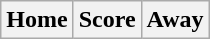<table class="wikitable">
<tr>
<th>Home</th>
<th>Score</th>
<th>Away<br>


































</th>
</tr>
</table>
